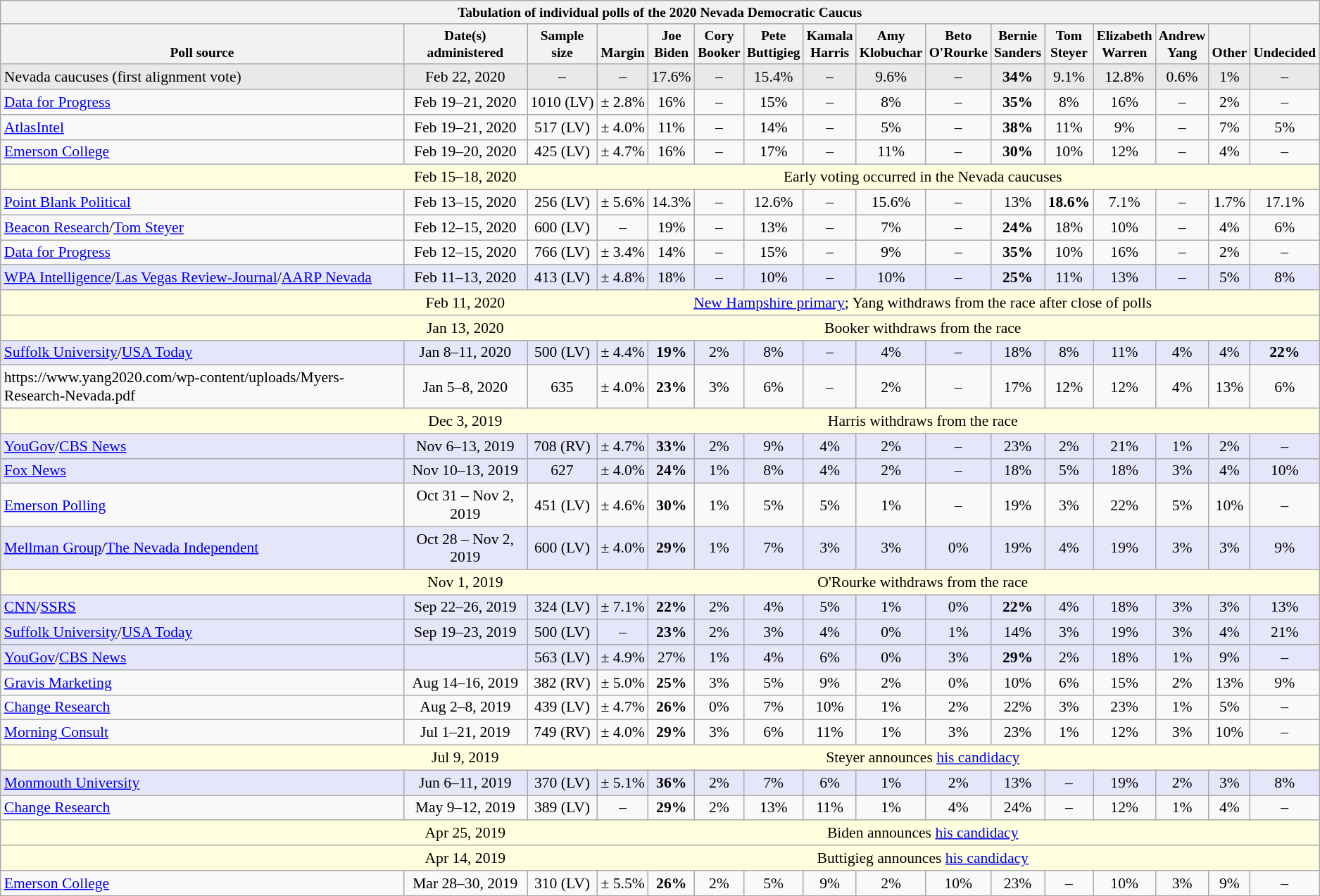<table class="wikitable mw-collapsed mw-collapsible" style="font-size:90%;text-align:center;">
<tr style="vertical-align:bottom; font-size:90%;">
<th colspan="17">Tabulation of individual polls of the 2020 Nevada Democratic Caucus</th>
</tr>
<tr style="vertical-align:bottom; font-size:90%;">
<th>Poll source</th>
<th>Date(s)<br>administered</th>
<th>Sample<br>size</th>
<th>Margin<br></th>
<th>Joe<br>Biden</th>
<th>Cory<br>Booker</th>
<th>Pete<br>Buttigieg</th>
<th>Kamala<br>Harris</th>
<th>Amy<br>Klobuchar</th>
<th>Beto<br>O'Rourke</th>
<th>Bernie<br>Sanders</th>
<th>Tom<br>Steyer</th>
<th>Elizabeth<br>Warren</th>
<th>Andrew<br>Yang</th>
<th>Other</th>
<th>Undecided</th>
</tr>
<tr style="background:#e9e9e9;">
<td style="text-align:left;">Nevada caucuses (first alignment vote)</td>
<td>Feb 22, 2020</td>
<td>–</td>
<td>–</td>
<td>17.6%</td>
<td>–</td>
<td>15.4%</td>
<td>–</td>
<td>9.6%</td>
<td>–</td>
<td><strong>34%</strong></td>
<td>9.1%</td>
<td>12.8%</td>
<td>0.6%</td>
<td>1%</td>
<td>–</td>
</tr>
<tr>
<td style="text-align:left;"><a href='#'>Data for Progress</a></td>
<td>Feb 19–21, 2020</td>
<td>1010 (LV)</td>
<td>± 2.8%</td>
<td>16%</td>
<td>–</td>
<td>15%</td>
<td>–</td>
<td>8%</td>
<td>–</td>
<td><strong>35%</strong></td>
<td>8%</td>
<td>16%</td>
<td>–</td>
<td>2%</td>
<td>–</td>
</tr>
<tr>
<td style="text-align:left;"><a href='#'>AtlasIntel</a></td>
<td>Feb 19–21, 2020</td>
<td>517 (LV)</td>
<td>± 4.0%</td>
<td>11%</td>
<td>–</td>
<td>14%</td>
<td>–</td>
<td>5%</td>
<td>–</td>
<td><strong>38%</strong></td>
<td>11%</td>
<td>9%</td>
<td>–</td>
<td>7%</td>
<td>5%</td>
</tr>
<tr>
<td style="text-align:left;"><a href='#'>Emerson College</a></td>
<td>Feb 19–20, 2020</td>
<td>425 (LV)</td>
<td>± 4.7%</td>
<td>16%</td>
<td>–</td>
<td>17%</td>
<td>–</td>
<td>11%</td>
<td>–</td>
<td><strong>30%</strong></td>
<td>10%</td>
<td>12%</td>
<td>–</td>
<td>4%</td>
<td>–</td>
</tr>
<tr style="background:lightyellow;">
<td style="border-right-style:hidden;"></td>
<td style="border-right-style:hidden;">Feb 15–18, 2020</td>
<td colspan="14">Early voting occurred in the Nevada caucuses</td>
</tr>
<tr>
<td style="text-align:left;"><a href='#'>Point Blank Political</a></td>
<td>Feb 13–15, 2020</td>
<td>256 (LV)</td>
<td>± 5.6%</td>
<td>14.3%</td>
<td>–</td>
<td>12.6%</td>
<td>–</td>
<td>15.6%</td>
<td>–</td>
<td>13%</td>
<td><strong>18.6%</strong></td>
<td>7.1%</td>
<td>–</td>
<td>1.7%</td>
<td>17.1%</td>
</tr>
<tr>
<td style="text-align:left;"><a href='#'>Beacon Research</a>/<a href='#'>Tom Steyer</a></td>
<td>Feb 12–15, 2020</td>
<td>600 (LV)</td>
<td>–</td>
<td>19%</td>
<td>–</td>
<td>13%</td>
<td>–</td>
<td>7%</td>
<td>–</td>
<td><strong>24%</strong></td>
<td>18%</td>
<td>10%</td>
<td>–</td>
<td>4%</td>
<td>6%</td>
</tr>
<tr>
<td style="text-align:left;"><a href='#'>Data for Progress</a></td>
<td>Feb 12–15, 2020</td>
<td>766 (LV)</td>
<td>± 3.4%</td>
<td>14%</td>
<td>–</td>
<td>15%</td>
<td>–</td>
<td>9%</td>
<td>–</td>
<td><strong>35%</strong></td>
<td>10%</td>
<td>16%</td>
<td>–</td>
<td>2%</td>
<td>–</td>
</tr>
<tr style="background:lavender;">
<td style="text-align:left;"><a href='#'>WPA Intelligence</a>/<a href='#'>Las Vegas Review-Journal</a>/<a href='#'>AARP Nevada</a></td>
<td>Feb 11–13, 2020</td>
<td>413 (LV)</td>
<td>± 4.8%</td>
<td>18%</td>
<td>–</td>
<td>10%</td>
<td>–</td>
<td>10%</td>
<td>–</td>
<td><strong>25%</strong></td>
<td>11%</td>
<td>13%</td>
<td>–</td>
<td>5%</td>
<td>8%</td>
</tr>
<tr style="background:lightyellow;">
<td style="border-right-style:hidden;"></td>
<td style="border-right-style:hidden;">Feb 11, 2020</td>
<td colspan="14"><a href='#'>New Hampshire primary</a>; Yang withdraws from the race after close of polls</td>
</tr>
<tr style="background:lightyellow;">
<td style="border-right-style:hidden;"></td>
<td style="border-right-style:hidden;">Jan 13, 2020</td>
<td colspan="14">Booker withdraws from the race</td>
</tr>
<tr style="background:lavender;">
<td style="text-align:left;"><a href='#'>Suffolk University</a>/<a href='#'>USA Today</a></td>
<td>Jan 8–11, 2020</td>
<td>500 (LV)</td>
<td>± 4.4%</td>
<td><strong>19%</strong></td>
<td>2%</td>
<td>8%</td>
<td>–</td>
<td>4%</td>
<td>–</td>
<td>18%</td>
<td>8%</td>
<td>11%</td>
<td>4%</td>
<td>4%</td>
<td><strong>22%</strong></td>
</tr>
<tr>
<td style="text-align:left;">https://www.yang2020.com/wp-content/uploads/Myers-Research-Nevada.pdf </td>
<td>Jan 5–8, 2020</td>
<td>635</td>
<td>± 4.0%</td>
<td><strong>23%</strong></td>
<td>3%</td>
<td>6%</td>
<td>–</td>
<td>2%</td>
<td>–</td>
<td>17%</td>
<td>12%</td>
<td>12%</td>
<td>4%</td>
<td>13%</td>
<td>6%</td>
</tr>
<tr style="background:lightyellow;">
<td style="border-right-style:hidden;"></td>
<td style="border-right-style:hidden;">Dec 3, 2019</td>
<td colspan="14">Harris withdraws from the race</td>
</tr>
<tr style="background:lavender;">
<td style="text-align:left;"><a href='#'>YouGov</a>/<a href='#'>CBS News</a></td>
<td>Nov 6–13, 2019</td>
<td>708 (RV)</td>
<td>± 4.7%</td>
<td><strong>33%</strong></td>
<td>2%</td>
<td>9%</td>
<td>4%</td>
<td>2%</td>
<td>–</td>
<td>23%</td>
<td>2%</td>
<td>21%</td>
<td>1%</td>
<td>2%</td>
<td>–</td>
</tr>
<tr style="background:lavender;">
<td style="text-align:left;"><a href='#'>Fox News</a></td>
<td>Nov 10–13, 2019</td>
<td>627</td>
<td>± 4.0%</td>
<td><strong>24%</strong></td>
<td>1%</td>
<td>8%</td>
<td>4%</td>
<td>2%</td>
<td>–</td>
<td>18%</td>
<td>5%</td>
<td>18%</td>
<td>3%</td>
<td>4%</td>
<td>10%</td>
</tr>
<tr>
<td style="text-align:left;"><a href='#'>Emerson Polling</a></td>
<td>Oct 31 – Nov 2, 2019</td>
<td>451 (LV)</td>
<td>± 4.6%</td>
<td><strong>30%</strong></td>
<td>1%</td>
<td>5%</td>
<td>5%</td>
<td>1%</td>
<td>–</td>
<td>19%</td>
<td>3%</td>
<td>22%</td>
<td>5%</td>
<td>10%</td>
<td>–</td>
</tr>
<tr style="background:lavender;">
<td style="text-align:left;"><a href='#'>Mellman Group</a>/<a href='#'>The Nevada Independent</a></td>
<td>Oct 28 – Nov 2, 2019</td>
<td>600 (LV)</td>
<td>± 4.0%</td>
<td><strong>29%</strong></td>
<td>1%</td>
<td>7%</td>
<td>3%</td>
<td>3%</td>
<td>0%</td>
<td>19%</td>
<td>4%</td>
<td>19%</td>
<td>3%</td>
<td>3%</td>
<td>9%</td>
</tr>
<tr style="background:lightyellow;">
<td style="border-right-style:hidden;"></td>
<td style="border-right-style:hidden;">Nov 1, 2019</td>
<td colspan=14>O'Rourke withdraws from the race</td>
</tr>
<tr style="background:lavender;">
<td style="text-align:left;"><a href='#'>CNN</a>/<a href='#'>SSRS</a></td>
<td>Sep 22–26, 2019</td>
<td>324 (LV)</td>
<td>± 7.1%</td>
<td><strong>22%</strong></td>
<td>2%</td>
<td>4%</td>
<td>5%</td>
<td>1%</td>
<td>0%</td>
<td><strong>22%</strong></td>
<td>4%</td>
<td>18%</td>
<td>3%</td>
<td>3%</td>
<td>13%</td>
</tr>
<tr style="background:lavender;">
<td style="text-align:left;"><a href='#'>Suffolk University</a>/<a href='#'>USA Today</a></td>
<td>Sep 19–23, 2019</td>
<td>500 (LV)</td>
<td>–</td>
<td><strong>23%</strong></td>
<td>2%</td>
<td>3%</td>
<td>4%</td>
<td>0%</td>
<td>1%</td>
<td>14%</td>
<td>3%</td>
<td>19%</td>
<td>3%</td>
<td>4%</td>
<td>21%</td>
</tr>
<tr style="background:lavender;">
<td style="text-align:left;"><a href='#'>YouGov</a>/<a href='#'>CBS News</a></td>
<td></td>
<td>563 (LV)</td>
<td>± 4.9%</td>
<td>27%</td>
<td>1%</td>
<td>4%</td>
<td>6%</td>
<td>0%</td>
<td>3%</td>
<td><strong>29%</strong></td>
<td>2%</td>
<td>18%</td>
<td>1%</td>
<td>9%</td>
<td>–</td>
</tr>
<tr>
<td style="text-align:left;"><a href='#'>Gravis Marketing</a></td>
<td>Aug 14–16, 2019</td>
<td>382 (RV)</td>
<td>± 5.0%</td>
<td><strong>25%</strong></td>
<td>3%</td>
<td>5%</td>
<td>9%</td>
<td>2%</td>
<td>0%</td>
<td>10%</td>
<td>6%</td>
<td>15%</td>
<td>2%</td>
<td>13%</td>
<td>9%</td>
</tr>
<tr>
<td style="text-align:left;"><a href='#'>Change Research</a></td>
<td>Aug 2–8, 2019</td>
<td>439 (LV)</td>
<td>± 4.7%</td>
<td><strong>26%</strong></td>
<td>0%</td>
<td>7%</td>
<td>10%</td>
<td>1%</td>
<td>2%</td>
<td>22%</td>
<td>3%</td>
<td>23%</td>
<td>1%</td>
<td>5%</td>
<td>–</td>
</tr>
<tr>
<td style="text-align:left;"><a href='#'>Morning Consult</a></td>
<td>Jul 1–21, 2019</td>
<td>749 (RV)</td>
<td>± 4.0%</td>
<td><strong>29%</strong></td>
<td>3%</td>
<td>6%</td>
<td>11%</td>
<td>1%</td>
<td>3%</td>
<td>23%</td>
<td>1%</td>
<td>12%</td>
<td>3%</td>
<td>10%</td>
<td>–</td>
</tr>
<tr style="background:lightyellow;">
<td style="border-right-style:hidden;"></td>
<td style="border-right-style:hidden;">Jul 9, 2019</td>
<td colspan="14">Steyer announces <a href='#'>his candidacy</a></td>
</tr>
<tr style="background:lavender;">
<td style="text-align:left;"><a href='#'>Monmouth University</a></td>
<td>Jun 6–11, 2019</td>
<td>370 (LV)</td>
<td>± 5.1%</td>
<td><strong>36%</strong></td>
<td>2%</td>
<td>7%</td>
<td>6%</td>
<td>1%</td>
<td>2%</td>
<td>13%</td>
<td>–</td>
<td>19%</td>
<td>2%</td>
<td>3%</td>
<td>8%</td>
</tr>
<tr>
<td style="text-align:left;"><a href='#'>Change Research</a></td>
<td>May 9–12, 2019</td>
<td>389 (LV)</td>
<td>–</td>
<td><strong>29%</strong></td>
<td>2%</td>
<td>13%</td>
<td>11%</td>
<td>1%</td>
<td>4%</td>
<td>24%</td>
<td>–</td>
<td>12%</td>
<td>1%</td>
<td>4%</td>
<td>–</td>
</tr>
<tr style="background:lightyellow;">
<td style="border-right-style:hidden;"></td>
<td style="border-right-style:hidden;">Apr 25, 2019</td>
<td colspan="14">Biden announces <a href='#'>his candidacy</a></td>
</tr>
<tr style="background:lightyellow;">
<td style="border-right-style:hidden;"></td>
<td style="border-right-style:hidden;">Apr 14, 2019</td>
<td colspan="14">Buttigieg announces <a href='#'>his candidacy</a></td>
</tr>
<tr>
<td style="text-align:left;"><a href='#'>Emerson College</a></td>
<td>Mar 28–30, 2019</td>
<td>310 (LV)</td>
<td>± 5.5%</td>
<td><strong>26%</strong></td>
<td>2%</td>
<td>5%</td>
<td>9%</td>
<td>2%</td>
<td>10%</td>
<td>23%</td>
<td>–</td>
<td>10%</td>
<td>3%</td>
<td>9%</td>
<td>–</td>
</tr>
</table>
